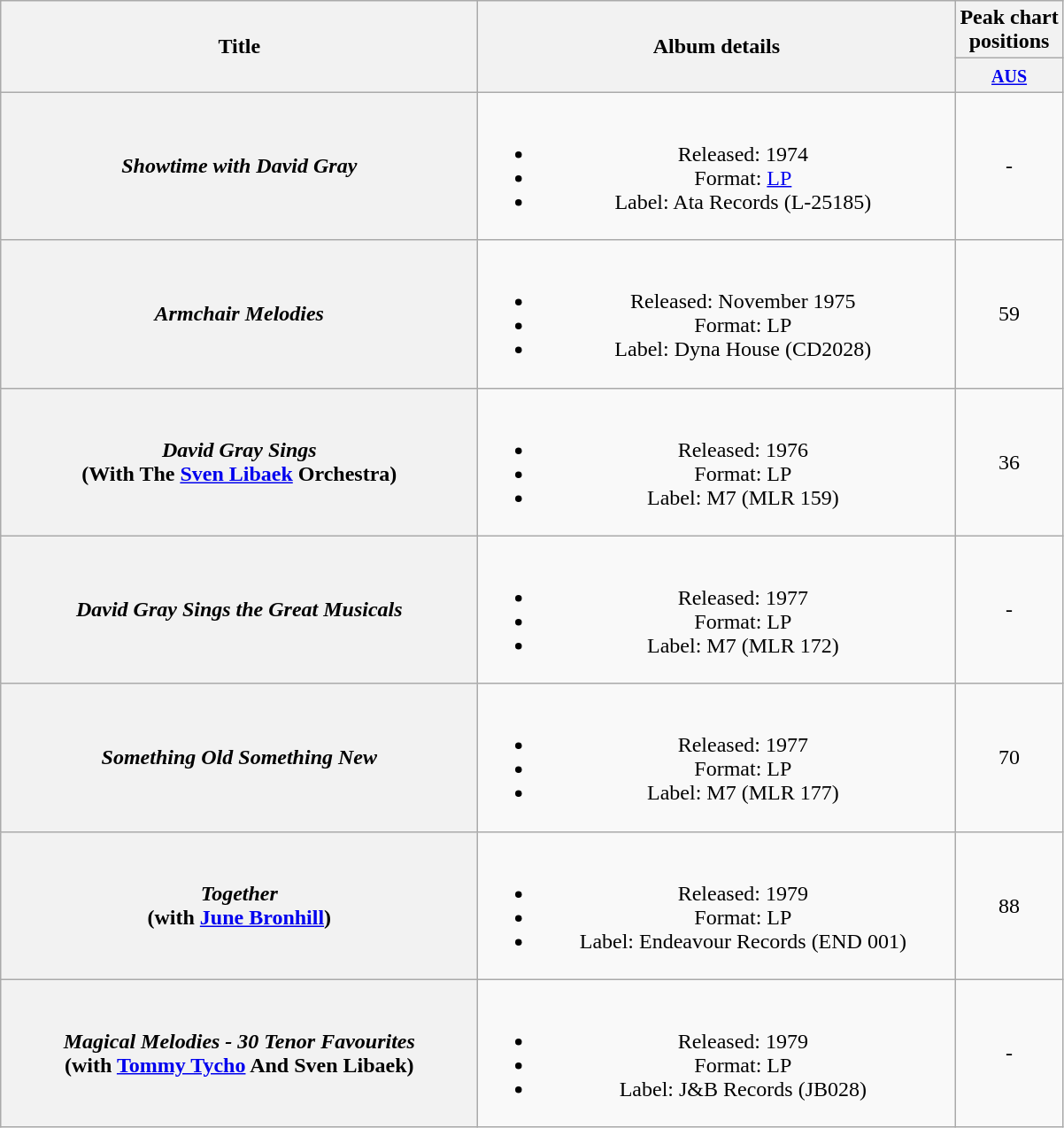<table class="wikitable plainrowheaders" style="text-align:center;" border="1">
<tr>
<th scope="col" rowspan="2" style="width:22em;">Title</th>
<th scope="col" rowspan="2" style="width:22em;">Album details</th>
<th scope="col" colspan="1">Peak chart<br>positions</th>
</tr>
<tr>
<th scope="col" style="text-align:center;"><small><a href='#'>AUS</a><br></small></th>
</tr>
<tr>
<th scope="row"><em>Showtime with David Gray</em></th>
<td><br><ul><li>Released: 1974</li><li>Format: <a href='#'>LP</a></li><li>Label: Ata Records (L-25185)</li></ul></td>
<td align="center">-</td>
</tr>
<tr>
<th scope="row"><em>Armchair Melodies </em></th>
<td><br><ul><li>Released: November 1975</li><li>Format: LP</li><li>Label: Dyna House (CD2028)</li></ul></td>
<td align="center">59</td>
</tr>
<tr>
<th scope="row"><em>David Gray Sings</em> <br> (With The <a href='#'>Sven Libaek</a> Orchestra)</th>
<td><br><ul><li>Released: 1976</li><li>Format: LP</li><li>Label: M7 (MLR 159)</li></ul></td>
<td align="center">36</td>
</tr>
<tr>
<th scope="row"><em>David Gray Sings the Great Musicals</em></th>
<td><br><ul><li>Released: 1977</li><li>Format: LP</li><li>Label: M7 (MLR 172)</li></ul></td>
<td align="center">-</td>
</tr>
<tr>
<th scope="row"><em>Something Old Something New</em></th>
<td><br><ul><li>Released: 1977</li><li>Format: LP</li><li>Label: M7 (MLR 177)</li></ul></td>
<td align="center">70</td>
</tr>
<tr>
<th scope="row"><em>Together</em> <br>(with <a href='#'>June Bronhill</a>)</th>
<td><br><ul><li>Released: 1979</li><li>Format: LP</li><li>Label: Endeavour Records (END 001)</li></ul></td>
<td align="center">88</td>
</tr>
<tr>
<th scope="row"><em>Magical Melodies - 30 Tenor Favourites </em> <br>(with <a href='#'>Tommy Tycho</a> And Sven Libaek)</th>
<td><br><ul><li>Released: 1979</li><li>Format: LP</li><li>Label: J&B Records (JB028)</li></ul></td>
<td align="center">-</td>
</tr>
</table>
